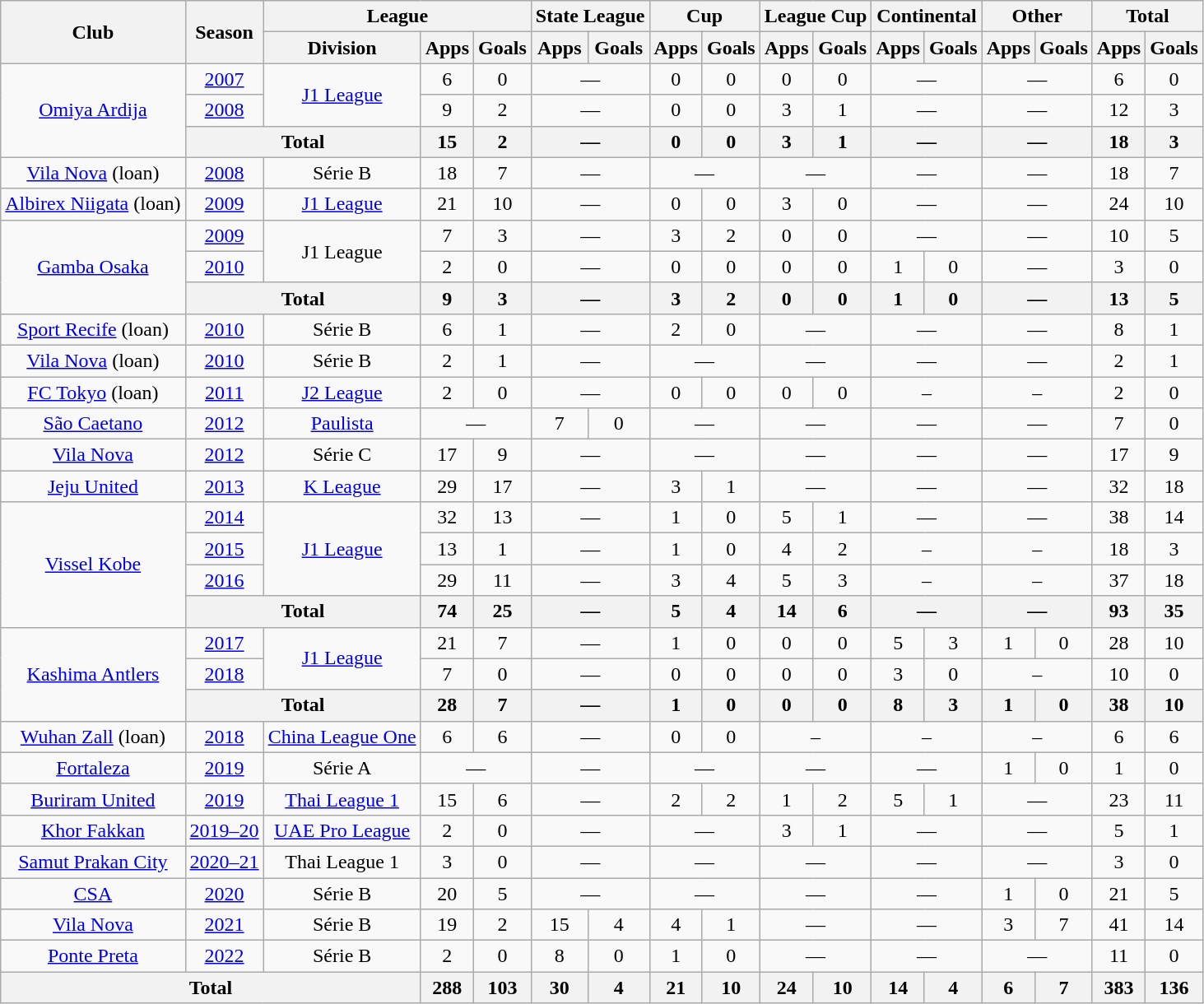<table class="wikitable" style="text-align:center;">
<tr>
<th rowspan=2>Club</th>
<th rowspan=2>Season</th>
<th colspan=3>League</th>
<th colspan=2>State League</th>
<th colspan=2>Cup</th>
<th colspan=2>League Cup</th>
<th colspan=2>Continental</th>
<th colspan=2>Other</th>
<th colspan=2>Total</th>
</tr>
<tr>
<th>Division</th>
<th>Apps</th>
<th>Goals</th>
<th>Apps</th>
<th>Goals</th>
<th>Apps</th>
<th>Goals</th>
<th>Apps</th>
<th>Goals</th>
<th>Apps</th>
<th>Goals</th>
<th>Apps</th>
<th>Goals</th>
<th>Apps</th>
<th>Goals</th>
</tr>
<tr>
<td rowspan="3"><a href='#'>Omiya Ardija</a></td>
<td><a href='#'>2007</a></td>
<td rowspan="2"><a href='#'>J1 League</a></td>
<td>6</td>
<td>0</td>
<td colspan="2">—</td>
<td>0</td>
<td>0</td>
<td>0</td>
<td>0</td>
<td colspan="2">—</td>
<td colspan="2">—</td>
<td>6</td>
<td>0</td>
</tr>
<tr>
<td><a href='#'>2008</a></td>
<td>9</td>
<td>2</td>
<td colspan="2">—</td>
<td>0</td>
<td>0</td>
<td>3</td>
<td>1</td>
<td colspan="2">—</td>
<td colspan="2">—</td>
<td>12</td>
<td>3</td>
</tr>
<tr>
<th colspan=2>Total</th>
<th>15</th>
<th>2</th>
<th colspan="2">—</th>
<th>0</th>
<th>0</th>
<th>3</th>
<th>1</th>
<th colspan="2">—</th>
<th colspan="2">—</th>
<th>18</th>
<th>3</th>
</tr>
<tr>
<td><a href='#'>Vila Nova</a> (loan)</td>
<td><a href='#'>2008</a></td>
<td>Série B</td>
<td>18</td>
<td>7</td>
<td colspan="2">—</td>
<td colspan="2">—</td>
<td colspan="2">—</td>
<td colspan="2">—</td>
<td colspan="2">—</td>
<td>18</td>
<td>7</td>
</tr>
<tr>
<td><a href='#'>Albirex Niigata</a> (loan)</td>
<td><a href='#'>2009</a></td>
<td><a href='#'>J1 League</a></td>
<td>21</td>
<td>10</td>
<td colspan="2">—</td>
<td>0</td>
<td>0</td>
<td>3</td>
<td>0</td>
<td colspan="2">—</td>
<td colspan="2">—</td>
<td>24</td>
<td>10</td>
</tr>
<tr>
<td rowspan="3"><a href='#'>Gamba Osaka</a></td>
<td><a href='#'>2009</a></td>
<td rowspan="2">J1 League</td>
<td>7</td>
<td>3</td>
<td colspan="2">—</td>
<td>3</td>
<td>2</td>
<td>0</td>
<td>0</td>
<td colspan="2">—</td>
<td colspan="2">—</td>
<td>10</td>
<td>5</td>
</tr>
<tr>
<td><a href='#'>2010</a></td>
<td>2</td>
<td>0</td>
<td colspan="2">—</td>
<td>0</td>
<td>0</td>
<td>0</td>
<td>0</td>
<td>1</td>
<td>0</td>
<td colspan="2">—</td>
<td>3</td>
<td>0</td>
</tr>
<tr>
<th colspan=2>Total</th>
<th>9</th>
<th>3</th>
<th colspan="2">—</th>
<th>3</th>
<th>2</th>
<th>0</th>
<th>0</th>
<th>1</th>
<th>0</th>
<th colspan="2">—</th>
<th>13</th>
<th>5</th>
</tr>
<tr>
<td><a href='#'>Sport Recife</a> (loan)</td>
<td><a href='#'>2010</a></td>
<td>Série B</td>
<td>6</td>
<td>1</td>
<td colspan="2">—</td>
<td>2</td>
<td>0</td>
<td colspan="2">—</td>
<td colspan="2">—</td>
<td colspan="2">—</td>
<td>8</td>
<td>1</td>
</tr>
<tr>
<td><a href='#'>Vila Nova</a> (loan)</td>
<td><a href='#'>2010</a></td>
<td>Série B</td>
<td>2</td>
<td>1</td>
<td colspan="2">—</td>
<td colspan="2">—</td>
<td colspan="2">—</td>
<td colspan="2">—</td>
<td colspan="2">—</td>
<td>2</td>
<td>1</td>
</tr>
<tr>
<td><a href='#'>FC Tokyo</a> (loan)</td>
<td><a href='#'>2011</a></td>
<td><a href='#'>J2 League</a></td>
<td>2</td>
<td>0</td>
<td colspan="2">—</td>
<td>0</td>
<td>0</td>
<td>0</td>
<td>0</td>
<td colspan="2">–</td>
<td colspan="2">–</td>
<td>2</td>
<td>0</td>
</tr>
<tr>
<td><a href='#'>São Caetano</a></td>
<td><a href='#'>2012</a></td>
<td><a href='#'>Paulista</a></td>
<td colspan="2">—</td>
<td>7</td>
<td>0</td>
<td colspan="2">—</td>
<td colspan="2">—</td>
<td colspan="2">—</td>
<td colspan="2">—</td>
<td>7</td>
<td>0</td>
</tr>
<tr>
<td><a href='#'>Vila Nova</a></td>
<td><a href='#'>2012</a></td>
<td>Série C</td>
<td>17</td>
<td>9</td>
<td colspan="2">—</td>
<td colspan="2">—</td>
<td colspan="2">—</td>
<td colspan="2">—</td>
<td colspan="2">—</td>
<td>17</td>
<td>9</td>
</tr>
<tr>
<td><a href='#'>Jeju United</a></td>
<td><a href='#'>2013</a></td>
<td><a href='#'>K League</a></td>
<td>29</td>
<td>17</td>
<td colspan="2">—</td>
<td>3</td>
<td>1</td>
<td colspan="2">—</td>
<td colspan="2">—</td>
<td colspan="2">—</td>
<td>32</td>
<td>18</td>
</tr>
<tr>
<td rowspan="4"><a href='#'>Vissel Kobe</a></td>
<td><a href='#'>2014</a></td>
<td rowspan="3"><a href='#'>J1 League</a></td>
<td>32</td>
<td>13</td>
<td colspan="2">—</td>
<td>1</td>
<td>0</td>
<td>5</td>
<td>1</td>
<td colspan="2">—</td>
<td colspan="2">—</td>
<td>38</td>
<td>14</td>
</tr>
<tr>
<td><a href='#'>2015</a></td>
<td>13</td>
<td>1</td>
<td colspan="2">—</td>
<td>1</td>
<td>0</td>
<td>4</td>
<td>2</td>
<td colspan="2">–</td>
<td colspan="2">–</td>
<td>18</td>
<td>3</td>
</tr>
<tr>
<td><a href='#'>2016</a></td>
<td>29</td>
<td>11</td>
<td colspan="2">—</td>
<td>3</td>
<td>4</td>
<td>5</td>
<td>3</td>
<td colspan="2">–</td>
<td colspan="2">–</td>
<td>37</td>
<td>18</td>
</tr>
<tr>
<th colspan=2>Total</th>
<th>74</th>
<th>25</th>
<th colspan="2">—</th>
<th>5</th>
<th>4</th>
<th>14</th>
<th>6</th>
<th colspan="2">—</th>
<th colspan="2">—</th>
<th>93</th>
<th>35</th>
</tr>
<tr>
<td rowspan="3"><a href='#'>Kashima Antlers</a></td>
<td><a href='#'>2017</a></td>
<td rowspan="2"><a href='#'>J1 League</a></td>
<td>21</td>
<td>7</td>
<td colspan="2">—</td>
<td>1</td>
<td>0</td>
<td>0</td>
<td>0</td>
<td>5</td>
<td>3</td>
<td>1</td>
<td>0</td>
<td>28</td>
<td>10</td>
</tr>
<tr>
<td><a href='#'>2018</a></td>
<td>7</td>
<td>0</td>
<td colspan="2">—</td>
<td>0</td>
<td>0</td>
<td>0</td>
<td>0</td>
<td>3</td>
<td>0</td>
<td colspan="2">–</td>
<td>10</td>
<td>0</td>
</tr>
<tr>
<th colspan=2>Total</th>
<th>28</th>
<th>7</th>
<th colspan="2">—</th>
<th>1</th>
<th>0</th>
<th>0</th>
<th>0</th>
<th>8</th>
<th>3</th>
<th>1</th>
<th>0</th>
<th>38</th>
<th>10</th>
</tr>
<tr>
<td><a href='#'>Wuhan Zall</a> (loan)</td>
<td><a href='#'>2018</a></td>
<td><a href='#'>China League One</a></td>
<td>6</td>
<td>6</td>
<td colspan="2">—</td>
<td>0</td>
<td>0</td>
<td colspan="2">–</td>
<td colspan="2">–</td>
<td colspan="2">–</td>
<td>6</td>
<td>6</td>
</tr>
<tr>
<td><a href='#'>Fortaleza</a></td>
<td><a href='#'>2019</a></td>
<td>Série A</td>
<td colspan="2">—</td>
<td colspan="2">—</td>
<td colspan="2">—</td>
<td colspan="2">—</td>
<td colspan="2">—</td>
<td>1</td>
<td>0</td>
<td>1</td>
<td>0</td>
</tr>
<tr>
<td><a href='#'>Buriram United</a></td>
<td><a href='#'>2019</a></td>
<td><a href='#'>Thai League 1</a></td>
<td>15</td>
<td>6</td>
<td colspan="2">—</td>
<td>2</td>
<td>2</td>
<td>1</td>
<td>2</td>
<td>5</td>
<td>1</td>
<td colspan="2">—</td>
<td>23</td>
<td>11</td>
</tr>
<tr>
<td><a href='#'>Khor Fakkan</a></td>
<td><a href='#'>2019–20</a></td>
<td><a href='#'>UAE Pro League</a></td>
<td>2</td>
<td>0</td>
<td colspan="2">—</td>
<td colspan="2">—</td>
<td>3</td>
<td>1</td>
<td colspan="2">—</td>
<td colspan="2">—</td>
<td>5</td>
<td>1</td>
</tr>
<tr>
<td><a href='#'>Samut Prakan City</a></td>
<td><a href='#'>2020–21</a></td>
<td>Thai League 1</td>
<td>3</td>
<td>0</td>
<td colspan="2">—</td>
<td colspan="2">—</td>
<td colspan="2">—</td>
<td colspan="2">—</td>
<td colspan="2">—</td>
<td>3</td>
<td>0</td>
</tr>
<tr>
<td><a href='#'>CSA</a></td>
<td><a href='#'>2020</a></td>
<td>Série B</td>
<td>20</td>
<td>5</td>
<td colspan="2">—</td>
<td colspan="2">—</td>
<td colspan="2">—</td>
<td colspan="2">—</td>
<td>1</td>
<td>0</td>
<td>21</td>
<td>5</td>
</tr>
<tr>
<td><a href='#'>Vila Nova</a></td>
<td><a href='#'>2021</a></td>
<td>Série B</td>
<td>19</td>
<td>2</td>
<td>15</td>
<td>4</td>
<td>4</td>
<td>1</td>
<td colspan="2">—</td>
<td colspan="2">—</td>
<td>3</td>
<td>7</td>
<td>41</td>
<td>14</td>
</tr>
<tr>
<td><a href='#'>Ponte Preta</a></td>
<td><a href='#'>2022</a></td>
<td>Série B</td>
<td>2</td>
<td>0</td>
<td>8</td>
<td>0</td>
<td>1</td>
<td>0</td>
<td colspan="2">—</td>
<td colspan="2">—</td>
<td colspan="2">—</td>
<td>11</td>
<td>0</td>
</tr>
<tr>
<th colspan=3>Total</th>
<th>288</th>
<th>103</th>
<th>30</th>
<th>4</th>
<th>21</th>
<th>10</th>
<th>24</th>
<th>10</th>
<th>14</th>
<th>4</th>
<th>6</th>
<th>7</th>
<th>383</th>
<th>136</th>
</tr>
</table>
